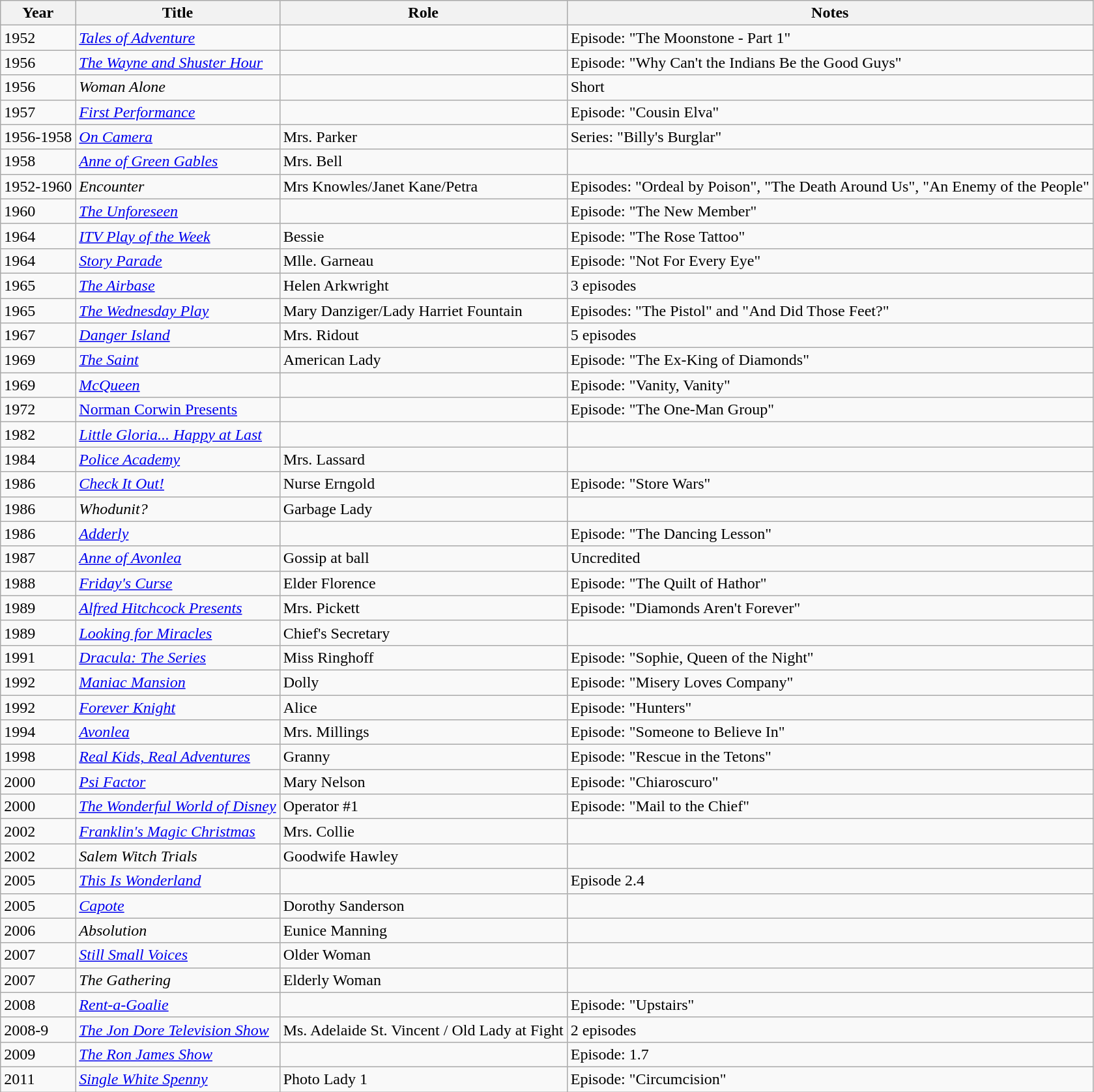<table class="wikitable sortable">
<tr>
<th>Year</th>
<th>Title</th>
<th>Role</th>
<th>Notes</th>
</tr>
<tr>
<td>1952</td>
<td><a href='#'><em>Tales of Adventure</em></a></td>
<td></td>
<td>Episode: "The Moonstone - Part 1"</td>
</tr>
<tr>
<td>1956</td>
<td><em><a href='#'>The Wayne and Shuster Hour</a></em></td>
<td></td>
<td>Episode: "Why Can't the Indians Be the Good Guys"</td>
</tr>
<tr>
<td>1956</td>
<td><em>Woman Alone</em></td>
<td></td>
<td>Short</td>
</tr>
<tr>
<td>1957</td>
<td><em><a href='#'>First Performance</a></em></td>
<td></td>
<td>Episode: "Cousin Elva"</td>
</tr>
<tr>
<td>1956-1958</td>
<td><em><a href='#'>On Camera</a></em></td>
<td>Mrs. Parker</td>
<td>Series: "Billy's Burglar"</td>
</tr>
<tr>
<td>1958</td>
<td><a href='#'><em>Anne of Green Gables</em></a></td>
<td>Mrs. Bell</td>
<td></td>
</tr>
<tr>
<td>1952-1960</td>
<td><em>Encounter</em></td>
<td>Mrs Knowles/Janet Kane/Petra</td>
<td>Episodes: "Ordeal by Poison", "The Death Around Us", "An Enemy of the People"</td>
</tr>
<tr>
<td>1960</td>
<td><em><a href='#'>The Unforeseen</a></em></td>
<td></td>
<td>Episode: "The New Member"</td>
</tr>
<tr>
<td>1964</td>
<td><em><a href='#'>ITV Play of the Week</a></em></td>
<td>Bessie</td>
<td>Episode: "The Rose Tattoo"</td>
</tr>
<tr>
<td>1964</td>
<td><em><a href='#'>Story Parade</a></em></td>
<td>Mlle. Garneau</td>
<td>Episode: "Not For Every Eye"</td>
</tr>
<tr>
<td>1965</td>
<td><em><a href='#'>The Airbase</a></em></td>
<td>Helen Arkwright</td>
<td>3 episodes</td>
</tr>
<tr>
<td>1965</td>
<td><em><a href='#'>The Wednesday Play</a></em></td>
<td>Mary Danziger/Lady Harriet Fountain</td>
<td>Episodes: "The Pistol" and "And Did Those Feet?"</td>
</tr>
<tr>
<td>1967</td>
<td><a href='#'><em>Danger Island</em></a></td>
<td>Mrs. Ridout</td>
<td>5 episodes</td>
</tr>
<tr>
<td>1969</td>
<td><a href='#'><em>The Saint</em></a></td>
<td>American Lady</td>
<td>Episode: "The Ex-King of Diamonds"</td>
</tr>
<tr>
<td>1969</td>
<td><a href='#'><em>McQueen</em></a></td>
<td></td>
<td>Episode: "Vanity, Vanity"</td>
</tr>
<tr>
<td>1972</td>
<td><a href='#'>Norman Corwin Presents</a></td>
<td></td>
<td>Episode: "The One-Man Group"</td>
</tr>
<tr>
<td>1982</td>
<td><em><a href='#'>Little Gloria... Happy at Last</a></em></td>
<td></td>
<td></td>
</tr>
<tr>
<td>1984</td>
<td><a href='#'><em>Police Academy</em></a></td>
<td>Mrs. Lassard</td>
<td></td>
</tr>
<tr>
<td>1986</td>
<td><a href='#'><em>Check It Out!</em></a></td>
<td>Nurse Erngold</td>
<td>Episode: "Store Wars"</td>
</tr>
<tr>
<td>1986</td>
<td><em>Whodunit?</em></td>
<td>Garbage Lady</td>
<td></td>
</tr>
<tr>
<td>1986</td>
<td><em><a href='#'>Adderly</a></em></td>
<td></td>
<td>Episode: "The Dancing Lesson"</td>
</tr>
<tr>
<td>1987</td>
<td><a href='#'><em>Anne of Avonlea</em></a></td>
<td>Gossip at ball</td>
<td>Uncredited</td>
</tr>
<tr>
<td>1988</td>
<td><em><a href='#'>Friday's Curse</a></em></td>
<td>Elder Florence</td>
<td>Episode: "The Quilt of Hathor"</td>
</tr>
<tr>
<td>1989</td>
<td><em><a href='#'>Alfred Hitchcock Presents</a></em></td>
<td>Mrs. Pickett</td>
<td>Episode: "Diamonds Aren't Forever"</td>
</tr>
<tr>
<td>1989</td>
<td><em><a href='#'>Looking for Miracles</a></em></td>
<td>Chief's Secretary</td>
<td></td>
</tr>
<tr>
<td>1991</td>
<td><em><a href='#'>Dracula: The Series</a></em></td>
<td>Miss Ringhoff</td>
<td>Episode: "Sophie, Queen of the Night"</td>
</tr>
<tr>
<td>1992</td>
<td><a href='#'><em>Maniac Mansion</em></a></td>
<td>Dolly</td>
<td>Episode: "Misery Loves Company"</td>
</tr>
<tr>
<td>1992</td>
<td><em><a href='#'>Forever Knight</a></em></td>
<td>Alice</td>
<td>Episode: "Hunters"</td>
</tr>
<tr>
<td>1994</td>
<td><a href='#'><em>Avonlea</em></a></td>
<td>Mrs. Millings</td>
<td>Episode: "Someone to Believe In"</td>
</tr>
<tr>
<td>1998</td>
<td><em><a href='#'>Real Kids, Real Adventures</a></em></td>
<td>Granny</td>
<td>Episode: "Rescue in the Tetons"</td>
</tr>
<tr>
<td>2000</td>
<td><em><a href='#'>Psi Factor</a></em></td>
<td>Mary Nelson</td>
<td>Episode: "Chiaroscuro"</td>
</tr>
<tr>
<td>2000</td>
<td><em><a href='#'>The Wonderful World of Disney</a></em></td>
<td>Operator #1</td>
<td>Episode: "Mail to the Chief"</td>
</tr>
<tr>
<td>2002</td>
<td><em><a href='#'>Franklin's Magic Christmas</a></em></td>
<td>Mrs. Collie</td>
<td></td>
</tr>
<tr>
<td>2002</td>
<td><em>Salem Witch Trials</em></td>
<td>Goodwife Hawley</td>
<td></td>
</tr>
<tr>
<td>2005</td>
<td><em><a href='#'>This Is Wonderland</a></em></td>
<td></td>
<td>Episode 2.4</td>
</tr>
<tr>
<td>2005</td>
<td><a href='#'><em>Capote</em></a></td>
<td>Dorothy Sanderson</td>
<td></td>
</tr>
<tr>
<td>2006</td>
<td><em>Absolution</em></td>
<td>Eunice Manning</td>
<td></td>
</tr>
<tr>
<td>2007</td>
<td><em><a href='#'>Still Small Voices</a></em></td>
<td>Older Woman</td>
<td></td>
</tr>
<tr>
<td>2007</td>
<td><em>The Gathering</em></td>
<td>Elderly Woman</td>
<td></td>
</tr>
<tr>
<td>2008</td>
<td><em><a href='#'>Rent-a-Goalie</a></em></td>
<td></td>
<td>Episode: "Upstairs"</td>
</tr>
<tr>
<td>2008-9</td>
<td><em><a href='#'>The Jon Dore Television Show</a></em></td>
<td>Ms. Adelaide St. Vincent / Old Lady at Fight</td>
<td>2 episodes</td>
</tr>
<tr>
<td>2009</td>
<td><em><a href='#'>The Ron James Show</a></em></td>
<td></td>
<td>Episode: 1.7</td>
</tr>
<tr>
<td>2011</td>
<td><em><a href='#'>Single White Spenny</a></em></td>
<td>Photo Lady 1</td>
<td>Episode: "Circumcision"</td>
</tr>
</table>
